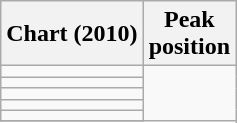<table class="wikitable sortable plainrowheaders">
<tr>
<th>Chart (2010)</th>
<th>Peak<br>position</th>
</tr>
<tr>
<td></td>
</tr>
<tr>
<td></td>
</tr>
<tr>
<td></td>
</tr>
<tr>
<td></td>
</tr>
<tr>
<td></td>
</tr>
<tr>
</tr>
</table>
